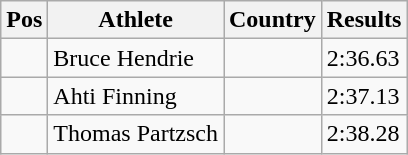<table class="wikitable">
<tr>
<th>Pos</th>
<th>Athlete</th>
<th>Country</th>
<th>Results</th>
</tr>
<tr>
<td align="center"></td>
<td>Bruce Hendrie</td>
<td></td>
<td>2:36.63</td>
</tr>
<tr>
<td align="center"></td>
<td>Ahti Finning</td>
<td></td>
<td>2:37.13</td>
</tr>
<tr>
<td align="center"></td>
<td>Thomas Partzsch</td>
<td></td>
<td>2:38.28</td>
</tr>
</table>
